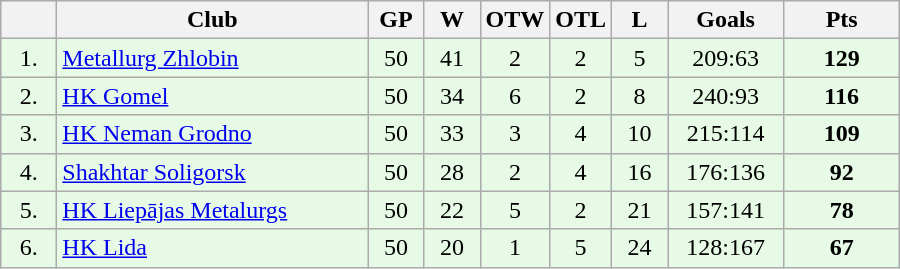<table class="wikitable">
<tr>
<th width="30"></th>
<th width="200">Club</th>
<th width="30">GP</th>
<th width="30">W</th>
<th width="30">OTW</th>
<th width="30">OTL</th>
<th width="30">L</th>
<th width="70">Goals</th>
<th width="70">Pts</th>
</tr>
<tr bgcolor="#e6fae6" align="center">
<td>1.</td>
<td align="left"> <a href='#'>Metallurg Zhlobin</a></td>
<td>50</td>
<td>41</td>
<td>2</td>
<td>2</td>
<td>5</td>
<td>209:63</td>
<td><strong>129</strong></td>
</tr>
<tr bgcolor="#e6fae6" align="center">
<td>2.</td>
<td align="left"> <a href='#'>HK Gomel</a></td>
<td>50</td>
<td>34</td>
<td>6</td>
<td>2</td>
<td>8</td>
<td>240:93</td>
<td><strong>116</strong></td>
</tr>
<tr bgcolor="#e6fae6" align="center">
<td>3.</td>
<td align="left"> <a href='#'>HK Neman Grodno</a></td>
<td>50</td>
<td>33</td>
<td>3</td>
<td>4</td>
<td>10</td>
<td>215:114</td>
<td><strong>109</strong></td>
</tr>
<tr bgcolor="#e6fae6" align="center">
<td>4.</td>
<td align="left"> <a href='#'>Shakhtar Soligorsk</a></td>
<td>50</td>
<td>28</td>
<td>2</td>
<td>4</td>
<td>16</td>
<td>176:136</td>
<td><strong>92</strong></td>
</tr>
<tr bgcolor="#e6fae6" align="center">
<td>5.</td>
<td align="left"> <a href='#'>HK Liepājas Metalurgs</a></td>
<td>50</td>
<td>22</td>
<td>5</td>
<td>2</td>
<td>21</td>
<td>157:141</td>
<td><strong>78</strong></td>
</tr>
<tr bgcolor="#e6fae6" align="center">
<td>6.</td>
<td align="left"> <a href='#'>HK Lida</a></td>
<td>50</td>
<td>20</td>
<td>1</td>
<td>5</td>
<td>24</td>
<td>128:167</td>
<td><strong>67</strong></td>
</tr>
</table>
